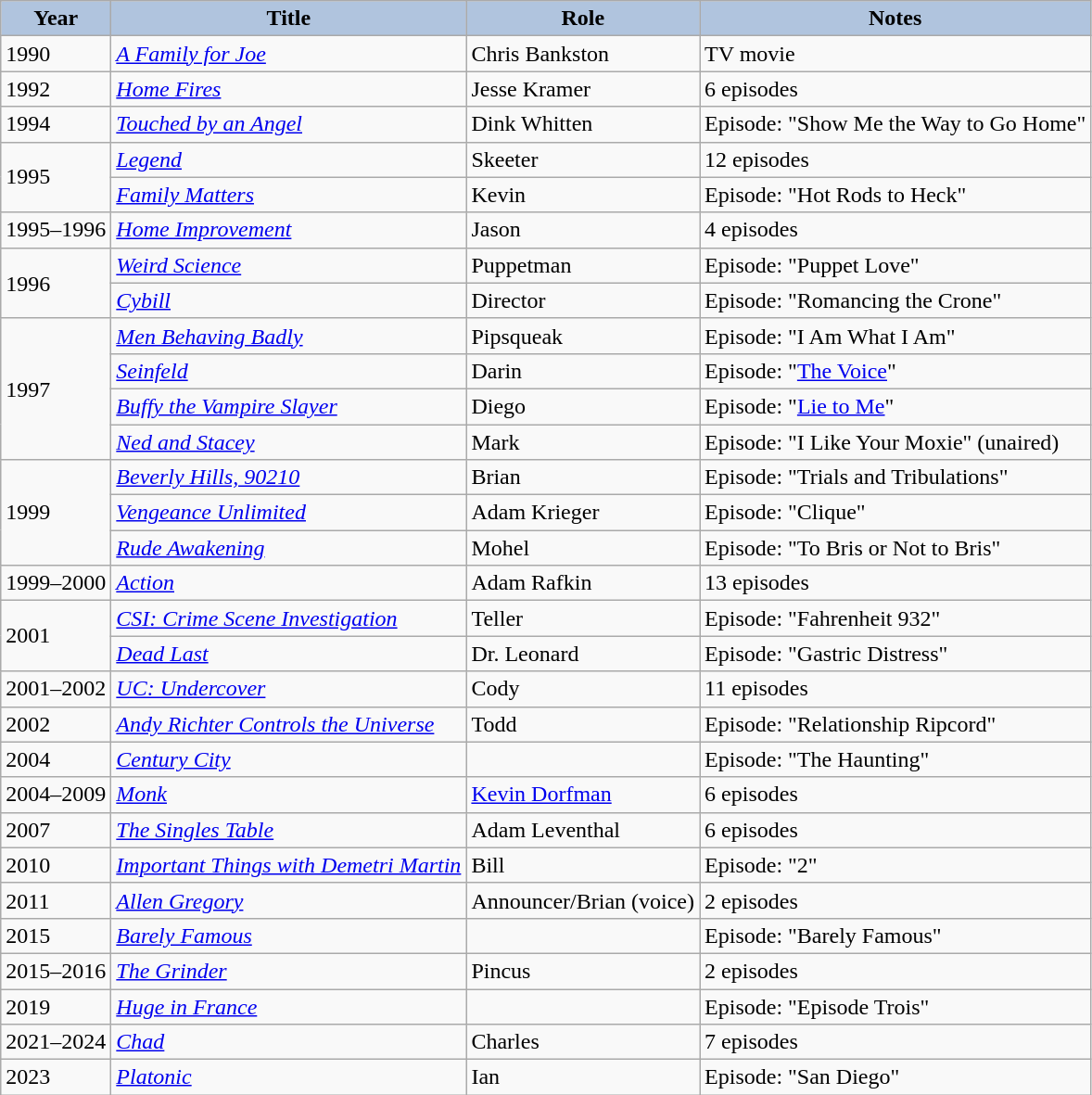<table class="wikitable">
<tr>
<th style="background:#B0C4DE;">Year</th>
<th style="background:#B0C4DE;">Title</th>
<th style="background:#B0C4DE;">Role</th>
<th style="background:#B0C4DE;">Notes</th>
</tr>
<tr>
<td>1990</td>
<td><em><a href='#'>A Family for Joe</a></em></td>
<td>Chris Bankston</td>
<td>TV movie</td>
</tr>
<tr>
<td>1992</td>
<td><em><a href='#'>Home Fires</a></em></td>
<td>Jesse Kramer</td>
<td>6 episodes</td>
</tr>
<tr>
<td>1994</td>
<td><em><a href='#'>Touched by an Angel</a></em></td>
<td>Dink Whitten</td>
<td>Episode: "Show Me the Way to Go Home"</td>
</tr>
<tr>
<td rowspan="2">1995</td>
<td><em><a href='#'>Legend</a></em></td>
<td>Skeeter</td>
<td>12 episodes</td>
</tr>
<tr>
<td><em><a href='#'>Family Matters</a></em></td>
<td>Kevin</td>
<td>Episode: "Hot Rods to Heck"</td>
</tr>
<tr>
<td>1995–1996</td>
<td><em><a href='#'>Home Improvement</a></em></td>
<td>Jason</td>
<td>4 episodes</td>
</tr>
<tr>
<td rowspan="2">1996</td>
<td><em><a href='#'>Weird Science</a></em></td>
<td>Puppetman</td>
<td>Episode: "Puppet Love"</td>
</tr>
<tr>
<td><em><a href='#'>Cybill</a></em></td>
<td>Director</td>
<td>Episode: "Romancing the Crone"</td>
</tr>
<tr>
<td rowspan="4">1997</td>
<td><em><a href='#'>Men Behaving Badly</a></em></td>
<td>Pipsqueak</td>
<td>Episode: "I Am What I Am"</td>
</tr>
<tr>
<td><em><a href='#'>Seinfeld</a></em></td>
<td>Darin</td>
<td>Episode: "<a href='#'>The Voice</a>"</td>
</tr>
<tr>
<td><em><a href='#'>Buffy the Vampire Slayer</a></em></td>
<td>Diego</td>
<td>Episode: "<a href='#'>Lie to Me</a>"</td>
</tr>
<tr>
<td><em><a href='#'>Ned and Stacey</a></em></td>
<td>Mark</td>
<td>Episode: "I Like Your Moxie" (unaired)</td>
</tr>
<tr>
<td rowspan="3">1999</td>
<td><em><a href='#'>Beverly Hills, 90210</a></em></td>
<td>Brian</td>
<td>Episode: "Trials and Tribulations"</td>
</tr>
<tr>
<td><em><a href='#'>Vengeance Unlimited</a></em></td>
<td>Adam Krieger</td>
<td>Episode: "Clique"</td>
</tr>
<tr>
<td><em><a href='#'>Rude Awakening</a></em></td>
<td>Mohel</td>
<td>Episode: "To Bris or Not to Bris"</td>
</tr>
<tr>
<td>1999–2000</td>
<td><em><a href='#'>Action</a></em></td>
<td>Adam Rafkin</td>
<td>13 episodes</td>
</tr>
<tr>
<td rowspan="2">2001</td>
<td><em><a href='#'>CSI: Crime Scene Investigation</a></em></td>
<td>Teller</td>
<td>Episode: "Fahrenheit 932"</td>
</tr>
<tr>
<td><em><a href='#'>Dead Last</a></em></td>
<td>Dr. Leonard</td>
<td>Episode: "Gastric Distress"</td>
</tr>
<tr>
<td>2001–2002</td>
<td><em><a href='#'>UC: Undercover</a></em></td>
<td>Cody</td>
<td>11 episodes</td>
</tr>
<tr>
<td>2002</td>
<td><em><a href='#'>Andy Richter Controls the Universe</a></em></td>
<td>Todd</td>
<td>Episode: "Relationship Ripcord"</td>
</tr>
<tr>
<td>2004</td>
<td><em><a href='#'>Century City</a></em></td>
<td></td>
<td>Episode: "The Haunting"</td>
</tr>
<tr>
<td>2004–2009</td>
<td><em><a href='#'>Monk</a></em></td>
<td><a href='#'>Kevin Dorfman</a></td>
<td>6 episodes</td>
</tr>
<tr>
<td>2007</td>
<td><em><a href='#'>The Singles Table</a></em></td>
<td>Adam Leventhal</td>
<td>6 episodes</td>
</tr>
<tr>
<td>2010</td>
<td><em><a href='#'>Important Things with Demetri Martin</a></em></td>
<td>Bill</td>
<td>Episode: "2"</td>
</tr>
<tr>
<td>2011</td>
<td><em><a href='#'>Allen Gregory</a></em></td>
<td>Announcer/Brian (voice)</td>
<td>2 episodes</td>
</tr>
<tr>
<td>2015</td>
<td><em><a href='#'>Barely Famous</a></em></td>
<td></td>
<td>Episode: "Barely Famous"</td>
</tr>
<tr>
<td>2015–2016</td>
<td><em><a href='#'>The Grinder</a></em></td>
<td>Pincus</td>
<td>2 episodes</td>
</tr>
<tr>
<td>2019</td>
<td><em><a href='#'>Huge in France</a></em></td>
<td></td>
<td>Episode: "Episode Trois"</td>
</tr>
<tr>
<td>2021–2024</td>
<td><em><a href='#'>Chad</a></em></td>
<td>Charles</td>
<td>7 episodes</td>
</tr>
<tr>
<td>2023</td>
<td><em><a href='#'>Platonic</a></em></td>
<td>Ian</td>
<td>Episode: "San Diego"</td>
</tr>
</table>
